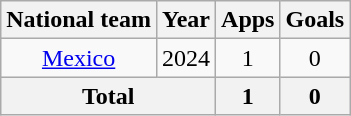<table class="wikitable" style="text-align:center">
<tr>
<th>National team</th>
<th>Year</th>
<th>Apps</th>
<th>Goals</th>
</tr>
<tr>
<td rowspan="1"><a href='#'>Mexico</a></td>
<td>2024</td>
<td>1</td>
<td>0</td>
</tr>
<tr>
<th colspan="2">Total</th>
<th>1</th>
<th>0</th>
</tr>
</table>
